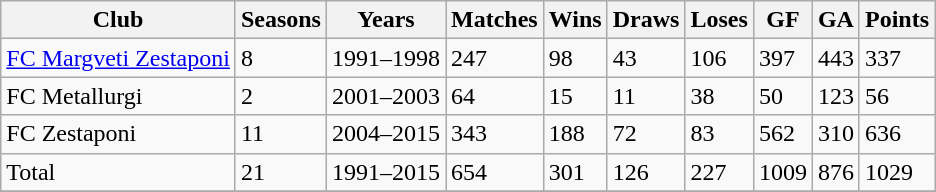<table class="wikitable">
<tr>
<th>Club</th>
<th>Seasons</th>
<th>Years</th>
<th>Matches</th>
<th>Wins</th>
<th>Draws</th>
<th>Loses</th>
<th>GF</th>
<th>GA</th>
<th>Points</th>
</tr>
<tr>
<td><a href='#'>FC Margveti Zestaponi</a></td>
<td>8</td>
<td>1991–1998</td>
<td>247</td>
<td>98</td>
<td>43</td>
<td>106</td>
<td>397</td>
<td>443</td>
<td>337</td>
</tr>
<tr>
<td>FC Metallurgi</td>
<td>2</td>
<td>2001–2003</td>
<td>64</td>
<td>15</td>
<td>11</td>
<td>38</td>
<td>50</td>
<td>123</td>
<td>56</td>
</tr>
<tr>
<td>FC Zestaponi</td>
<td>11</td>
<td>2004–2015</td>
<td>343</td>
<td>188</td>
<td>72</td>
<td>83</td>
<td>562</td>
<td>310</td>
<td>636</td>
</tr>
<tr>
<td>Total</td>
<td>21</td>
<td>1991–2015</td>
<td>654</td>
<td>301</td>
<td>126</td>
<td>227</td>
<td>1009</td>
<td>876</td>
<td>1029</td>
</tr>
<tr>
</tr>
</table>
